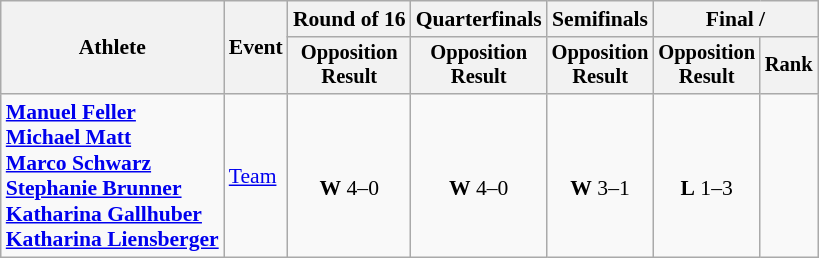<table class="wikitable" style="font-size:90%">
<tr>
<th rowspan="2">Athlete</th>
<th rowspan="2">Event</th>
<th>Round of 16</th>
<th>Quarterfinals</th>
<th>Semifinals</th>
<th colspan=2>Final / </th>
</tr>
<tr style="font-size:95%">
<th>Opposition<br>Result</th>
<th>Opposition<br>Result</th>
<th>Opposition<br>Result</th>
<th>Opposition<br>Result</th>
<th>Rank</th>
</tr>
<tr align=center>
<td align="left"><strong><a href='#'>Manuel Feller</a><br><a href='#'>Michael Matt</a><br><a href='#'>Marco Schwarz</a><br><a href='#'>Stephanie Brunner</a><br><a href='#'>Katharina Gallhuber</a><br><a href='#'>Katharina Liensberger</a></strong></td>
<td align="left"><a href='#'>Team</a></td>
<td><br><strong>W</strong> 4–0</td>
<td><br><strong>W</strong> 4–0</td>
<td><br><strong>W</strong> 3–1</td>
<td><br><strong>L</strong> 1–3</td>
<td></td>
</tr>
</table>
